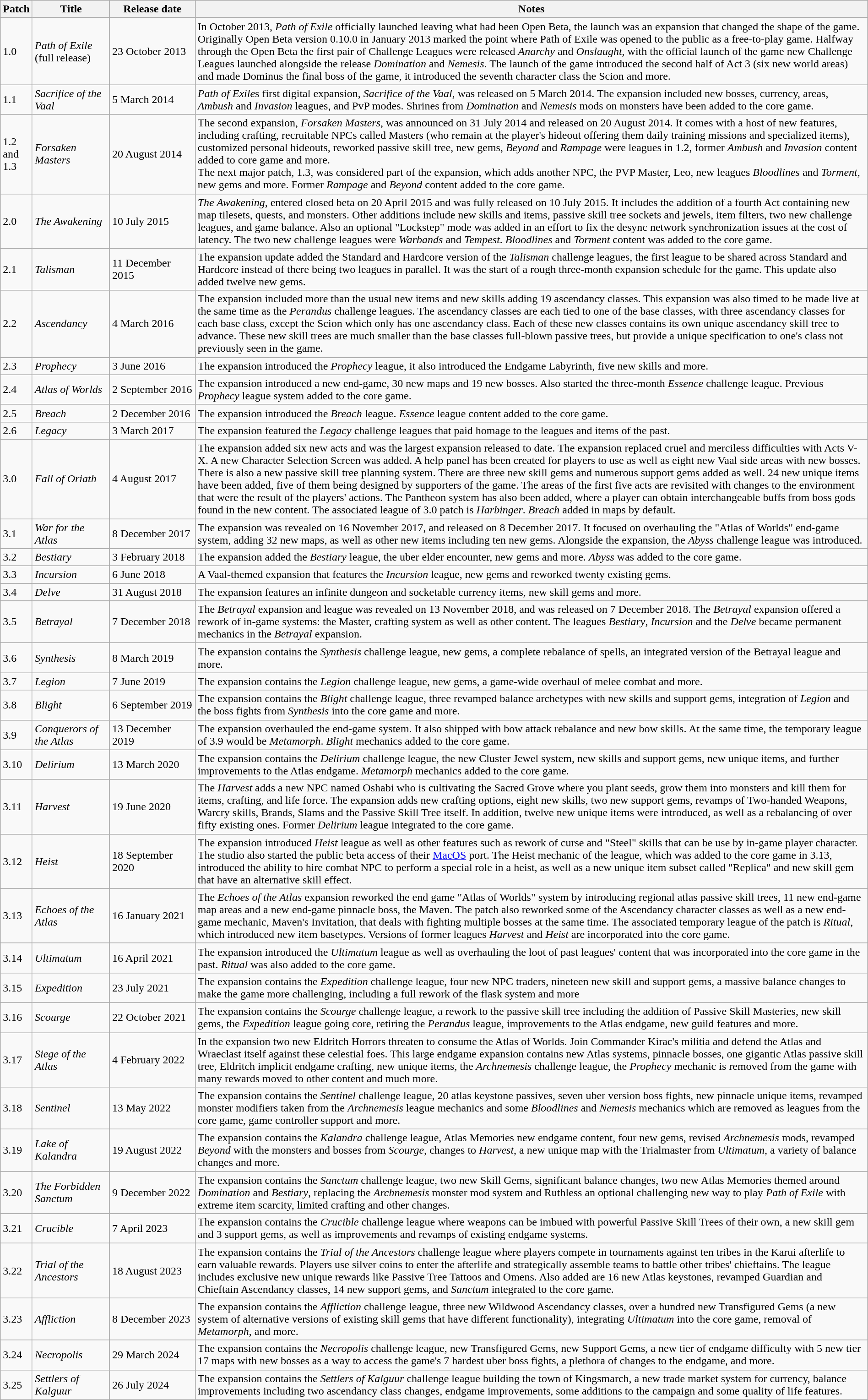<table class="wikitable" style="width:100%;">
<tr>
<th style="width:1%;" scope="col">Patch</th>
<th style="width:9%;" scope="col">Title</th>
<th style="width:10%;" scope="col">Release date</th>
<th style="width:80%;" scope="col">Notes</th>
</tr>
<tr>
<td>1.0</td>
<td><em>Path of Exile</em> (full release)</td>
<td>23 October 2013</td>
<td>In October 2013, <em>Path of Exile</em> officially launched leaving what had been Open Beta, the launch was an expansion that changed the shape of the game. Originally Open Beta version 0.10.0 in January 2013 marked the point where Path of Exile was opened to the public as a free-to-play game. Halfway through the Open Beta the first pair of Challenge Leagues were released <em>Anarchy</em> and <em>Onslaught</em>, with the official launch of the game new Challenge Leagues launched alongside the release <em>Domination</em> and <em>Nemesis</em>. The launch of the game introduced the second half of Act 3 (six new world areas) and made Dominus the final boss of the game, it introduced the seventh character class the Scion and more.</td>
</tr>
<tr>
<td>1.1</td>
<td><em>Sacrifice of the Vaal</em></td>
<td>5 March 2014</td>
<td><em>Path of Exile</em>s first digital expansion, <em>Sacrifice of the Vaal</em>, was released on 5 March 2014. The expansion included new bosses, currency, areas, <em>Ambush</em> and <em>Invasion</em> leagues, and PvP modes. Shrines from <em>Domination</em> and <em>Nemesis</em> mods on monsters have been added to the core game.</td>
</tr>
<tr>
<td>1.2<br>and<br>1.3</td>
<td><em>Forsaken Masters</em></td>
<td>20 August 2014</td>
<td>The second expansion, <em>Forsaken Masters,</em> was announced on 31 July 2014 and released on 20 August 2014. It comes with a host of new features, including crafting, recruitable NPCs called Masters (who remain at the player's hideout offering them daily training missions and specialized items), customized personal hideouts, reworked passive skill tree, new gems, <em>Beyond</em> and <em>Rampage</em> were leagues in 1.2, former <em>Ambush</em> and <em>Invasion</em> content added to core game and more.<br>The next major patch, 1.3, was considered part of the expansion, which adds another NPC, the PVP Master, Leo, new leagues <em>Bloodlines</em> and <em>Torment</em>, new gems and more. Former <em>Rampage</em> and <em>Beyond</em> content added to the core game.</td>
</tr>
<tr>
<td>2.0</td>
<td><em>The Awakening</em></td>
<td>10 July 2015</td>
<td><em>The Awakening</em>, entered closed beta on 20 April 2015 and was fully released on 10 July 2015. It includes the addition of a fourth Act containing new map tilesets, quests, and monsters. Other additions include new skills and items, passive skill tree sockets and jewels, item filters, two new challenge leagues, and game balance. Also an optional "Lockstep" mode was added in an effort to fix the desync network synchronization issues at the cost of latency. The two new challenge leagues were <em>Warbands</em> and <em>Tempest</em>. <em>Bloodlines</em> and <em>Torment</em> content was added to the core game.</td>
</tr>
<tr>
<td>2.1</td>
<td><em>Talisman</em></td>
<td>11 December 2015</td>
<td>The expansion update added the Standard and Hardcore version of the <em>Talisman</em> challenge leagues, the first league to be shared across Standard and Hardcore instead of there being two leagues in parallel. It was the start of a rough three-month expansion schedule for the game. This update also added twelve new gems.</td>
</tr>
<tr>
<td>2.2</td>
<td><em>Ascendancy</em></td>
<td>4 March 2016</td>
<td>The expansion included more than the usual new items and new skills adding 19 ascendancy classes. This expansion was also timed to be made live at the same time as the <em>Perandus</em> challenge leagues. The ascendancy classes are each tied to one of the base classes, with three ascendancy classes for each base class, except the Scion which only has one ascendancy class. Each of these new classes contains its own unique ascendancy skill tree to advance. These new skill trees are much smaller than the base classes full-blown passive trees, but provide a unique specification to one's class not previously seen in the game.</td>
</tr>
<tr>
<td>2.3</td>
<td><em>Prophecy</em></td>
<td>3 June 2016</td>
<td>The expansion introduced the <em>Prophecy</em> league, it also introduced the Endgame Labyrinth, five new skills and more.</td>
</tr>
<tr>
<td>2.4</td>
<td><em>Atlas of Worlds</em></td>
<td>2 September 2016</td>
<td>The expansion introduced a new end-game, 30 new maps and 19 new bosses. Also started the three-month <em>Essence</em> challenge league. Previous <em>Prophecy</em> league system added to the core game.</td>
</tr>
<tr>
<td>2.5</td>
<td><em>Breach</em></td>
<td>2 December 2016</td>
<td>The expansion introduced the <em>Breach</em> league. <em>Essence</em> league content added to the core game.</td>
</tr>
<tr>
<td>2.6</td>
<td><em>Legacy</em></td>
<td>3 March 2017</td>
<td>The expansion featured the <em>Legacy</em> challenge leagues that paid homage to the leagues and items of the past.</td>
</tr>
<tr>
<td>3.0</td>
<td><em>Fall of Oriath</em></td>
<td>4 August 2017</td>
<td>The expansion added six new acts and was the largest expansion released to date. The expansion replaced cruel and merciless difficulties with Acts V-X. A new Character Selection Screen was added. A help panel has been created for players to use as well as eight new Vaal side areas with new bosses. There is also a new passive skill tree planning system. There are three new skill gems and numerous support gems added as well. 24 new unique items have been added, five of them being designed by supporters of the game. The areas of the first five acts are revisited with changes to the environment that were the result of the players' actions. The Pantheon system has also been added, where a player can obtain interchangeable buffs from boss gods found in the new content. The associated league of 3.0 patch is <em>Harbinger</em>. <em>Breach</em> added in maps by default.</td>
</tr>
<tr>
<td>3.1</td>
<td><em>War for the Atlas </em></td>
<td>8 December 2017</td>
<td>The expansion was revealed on 16 November 2017, and released on 8 December 2017. It focused on overhauling the "Atlas of Worlds" end-game system, adding 32 new maps, as well as other new items including ten new gems. Alongside the expansion, the <em>Abyss</em> challenge league was introduced.</td>
</tr>
<tr>
<td>3.2</td>
<td><em>Bestiary</em></td>
<td>3 February 2018</td>
<td>The expansion added the <em>Bestiary</em> league, the uber elder encounter, new gems and more. <em>Abyss</em> was added to the core game.</td>
</tr>
<tr>
<td>3.3</td>
<td><em>Incursion</em></td>
<td>6 June 2018</td>
<td>A Vaal-themed expansion that features the <em>Incursion</em> league, new gems and reworked twenty existing gems.</td>
</tr>
<tr>
<td>3.4</td>
<td><em>Delve</em></td>
<td>31 August 2018</td>
<td>The expansion features an infinite dungeon and socketable currency items, new skill gems and more.</td>
</tr>
<tr>
<td>3.5</td>
<td><em>Betrayal</em></td>
<td>7 December 2018</td>
<td>The <em>Betrayal</em> expansion and league was revealed on 13 November 2018, and was released on 7 December 2018. The <em>Betrayal</em> expansion offered a rework of in-game systems: the Master, crafting system as well as other content. The leagues <em>Bestiary</em>, <em>Incursion</em> and the <em>Delve</em> became permanent mechanics in the <em>Betrayal</em> expansion.</td>
</tr>
<tr>
<td>3.6</td>
<td><em>Synthesis</em></td>
<td>8 March 2019</td>
<td>The expansion contains the <em>Synthesis</em> challenge league, new gems, a complete rebalance of spells, an integrated version of the Betrayal league and more.</td>
</tr>
<tr>
<td>3.7</td>
<td><em>Legion</em></td>
<td>7 June 2019</td>
<td>The expansion contains the <em>Legion</em> challenge league, new gems, a game-wide overhaul of melee combat and more.</td>
</tr>
<tr>
<td>3.8</td>
<td><em>Blight</em></td>
<td>6 September 2019</td>
<td>The expansion contains the <em>Blight</em> challenge league, three revamped balance archetypes with new skills and support gems, integration of <em>Legion</em> and the boss fights from <em>Synthesis</em> into the core game and more.</td>
</tr>
<tr>
<td>3.9</td>
<td><em>Conquerors of the Atlas</em></td>
<td>13 December 2019</td>
<td>The expansion overhauled the end-game system. It also shipped with bow attack rebalance and new bow skills. At the same time, the temporary league of 3.9 would be <em>Metamorph</em>. <em>Blight</em> mechanics added to the core game.</td>
</tr>
<tr>
<td>3.10</td>
<td><em>Delirium </em></td>
<td>13 March 2020</td>
<td>The expansion contains the <em>Delirium</em> challenge league, the new Cluster Jewel system, new skills and support gems, new unique items, and further improvements to the Atlas endgame. <em>Metamorph</em> mechanics added to the core game.</td>
</tr>
<tr>
<td>3.11</td>
<td><em>Harvest</em></td>
<td>19 June 2020</td>
<td>The <em>Harvest</em> adds a new NPC named Oshabi who is cultivating the Sacred Grove where you plant seeds, grow them into monsters and kill them for items, crafting, and life force. The expansion adds new crafting options, eight new skills, two new support gems, revamps of Two-handed Weapons, Warcry skills, Brands, Slams and the Passive Skill Tree itself. In addition, twelve new unique items were introduced, as well as a rebalancing of over fifty existing ones. Former <em>Delirium </em> league integrated to the core game.</td>
</tr>
<tr>
<td>3.12</td>
<td><em>Heist</em></td>
<td>18 September 2020</td>
<td>The expansion introduced <em>Heist</em> league as well as other features such as rework of curse and "Steel" skills that can be use by in-game player character. The studio also started the public beta access of their <a href='#'>MacOS</a> port. The Heist mechanic of the league, which was added to the core game in 3.13, introduced the ability to hire combat NPC to perform a special role in a heist, as well as a new unique item subset called "Replica" and new skill gem that have an alternative skill effect.</td>
</tr>
<tr>
<td>3.13</td>
<td><em>Echoes of the Atlas</em></td>
<td>16 January 2021</td>
<td>The <em>Echoes of the Atlas</em> expansion reworked the end game "Atlas of Worlds" system by introducing regional atlas passive skill trees, 11 new end-game map areas and a new end-game pinnacle boss, the Maven. The patch also reworked some of the Ascendancy character classes as well as a new end-game mechanic, Maven's Invitation, that deals with fighting multiple bosses at the same time. The associated temporary league of the patch is <em>Ritual</em>, which introduced new item basetypes. Versions of former leagues <em>Harvest</em> and <em>Heist</em> are incorporated into the core game.</td>
</tr>
<tr>
<td>3.14</td>
<td><em>Ultimatum</em></td>
<td>16 April 2021</td>
<td>The expansion introduced the <em>Ultimatum</em> league as well as overhauling the loot of past leagues' content that was incorporated into the core game in the past. <em>Ritual</em> was also added to the core game.</td>
</tr>
<tr>
<td>3.15</td>
<td><em>Expedition</em></td>
<td>23 July 2021</td>
<td>The expansion contains the <em>Expedition</em> challenge league, four new NPC traders, nineteen new skill and support gems, a massive balance changes to make the game more challenging, including a full rework of the flask system and more</td>
</tr>
<tr>
<td>3.16</td>
<td><em>Scourge</em></td>
<td>22 October 2021</td>
<td>The expansion contains the <em>Scourge</em> challenge league, a rework to the passive skill tree including the addition of Passive Skill Masteries, new skill gems, the <em>Expedition</em> league going core, retiring the <em>Perandus</em> league, improvements to the Atlas endgame, new guild features and more.</td>
</tr>
<tr>
<td>3.17</td>
<td><em>Siege of the Atlas</em></td>
<td>4 February 2022</td>
<td>In the expansion two new Eldritch Horrors threaten to consume the Atlas of Worlds. Join Commander Kirac's militia and defend the Atlas and Wraeclast itself against these celestial foes. This large endgame expansion contains new Atlas systems, pinnacle bosses, one gigantic Atlas passive skill tree, Eldritch implicit endgame crafting, new unique items, the <em>Archnemesis</em> challenge league, the <em>Prophecy</em> mechanic is removed from the game with many rewards moved to other content and much more.</td>
</tr>
<tr>
<td>3.18</td>
<td><em>Sentinel</em></td>
<td>13 May 2022</td>
<td>The expansion contains the <em>Sentinel</em> challenge league, 20 atlas keystone passives, seven uber version boss fights, new pinnacle unique items, revamped monster modifiers taken from the <em>Archnemesis</em> league mechanics and some <em>Bloodlines</em> and <em>Nemesis</em> mechanics which are removed as leagues from the core game, game controller support and more.</td>
</tr>
<tr>
<td>3.19</td>
<td><em>Lake of Kalandra</em></td>
<td>19 August 2022</td>
<td>The expansion contains the <em>Kalandra</em> challenge league, Atlas Memories new endgame content, four new gems, revised <em>Archnemesis</em> mods, revamped <em>Beyond</em> with the monsters and bosses from <em>Scourge</em>, changes to <em>Harvest</em>, a new unique map with the Trialmaster from <em>Ultimatum</em>, a variety of balance changes and more.</td>
</tr>
<tr>
<td>3.20</td>
<td><em>The Forbidden Sanctum</em></td>
<td>9 December 2022</td>
<td>The expansion contains the <em>Sanctum</em> challenge league, two new Skill Gems, significant balance changes, two new Atlas Memories themed around <em>Domination</em> and <em>Bestiary</em>, replacing the <em>Archnemesis</em> monster mod system and Ruthless an optional challenging new way to play <em>Path of Exile</em> with extreme item scarcity, limited crafting and other changes.</td>
</tr>
<tr>
<td>3.21</td>
<td><em>Crucible</em></td>
<td>7 April 2023</td>
<td>The expansion contains the <em>Crucible</em> challenge league where weapons can be imbued with powerful Passive Skill Trees of their own, a new skill gem and 3 support gems, as well as improvements and revamps of existing endgame systems.</td>
</tr>
<tr>
<td>3.22</td>
<td><em>Trial of the Ancestors</em></td>
<td>18 August 2023</td>
<td>The expansion contains the <em>Trial of the Ancestors</em> challenge league where players compete in tournaments against ten tribes in the Karui afterlife to earn valuable rewards. Players use silver coins to enter the afterlife and strategically assemble teams to battle other tribes' chieftains. The league includes exclusive new unique rewards like Passive Tree Tattoos and Omens. Also added are 16 new Atlas keystones, revamped Guardian and Chieftain Ascendancy classes, 14 new support gems, and <em>Sanctum</em> integrated to the core game.</td>
</tr>
<tr>
<td>3.23</td>
<td><em>Affliction</em></td>
<td>8 December 2023</td>
<td>The expansion contains the <em>Affliction</em> challenge league, three new Wildwood Ascendancy classes, over a hundred new Transfigured Gems (a new system of alternative versions of existing skill gems that have different functionality), integrating <em>Ultimatum</em> into the core game, removal of <em>Metamorph</em>, and more.</td>
</tr>
<tr>
<td>3.24</td>
<td><em>Necropolis</em></td>
<td>29 March 2024</td>
<td>The expansion contains the <em>Necropolis</em> challenge league, new Transfigured Gems, new Support Gems, a new tier of endgame difficulty with 5 new tier 17 maps with new bosses as a way to access the game's 7 hardest uber boss fights, a plethora of changes to the endgame, and more.</td>
</tr>
<tr>
<td>3.25</td>
<td><em>Settlers of Kalguur</em></td>
<td>26 July 2024</td>
<td>The expansion contains the <em>Settlers of Kalguur</em> challenge league building the town of Kingsmarch, a new trade market system for currency, balance improvements including two ascendancy class changes, endgame improvements, some additions to the campaign and some quality of life features.</td>
</tr>
</table>
